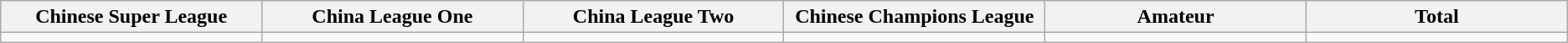<table class="wikitable">
<tr>
<th width="15%">Chinese Super League</th>
<th width="15%">China League One</th>
<th width="15%">China League Two</th>
<th width="15%">Chinese Champions League</th>
<th width="15%">Amateur</th>
<th width="15%">Total</th>
</tr>
<tr>
<td></td>
<td></td>
<td></td>
<td></td>
<td></td>
<td></td>
</tr>
</table>
